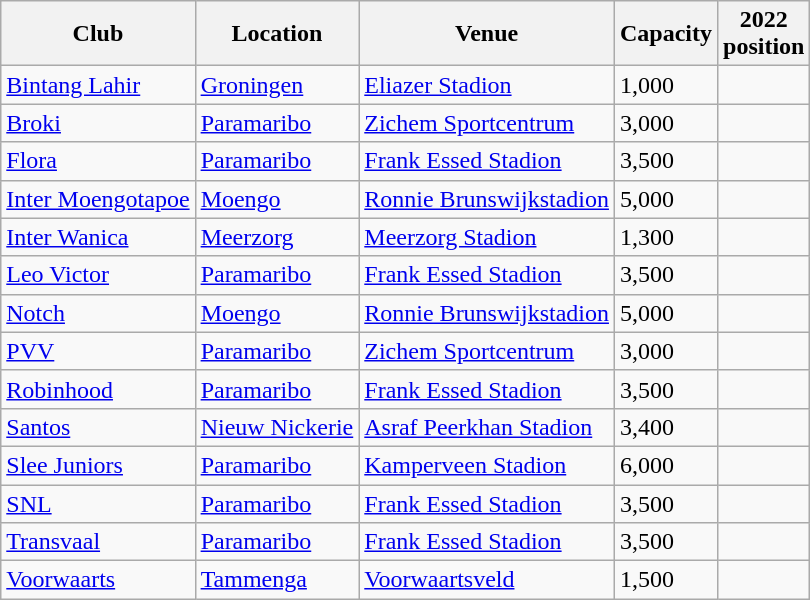<table class="wikitable sortable">
<tr>
<th>Club</th>
<th>Location</th>
<th>Venue</th>
<th>Capacity</th>
<th>2022<br>position</th>
</tr>
<tr>
<td><a href='#'>Bintang Lahir</a></td>
<td><a href='#'>Groningen</a></td>
<td><a href='#'>Eliazer Stadion</a></td>
<td>1,000</td>
<td></td>
</tr>
<tr>
<td><a href='#'>Broki</a></td>
<td><a href='#'>Paramaribo</a></td>
<td><a href='#'>Zichem Sportcentrum</a></td>
<td>3,000</td>
<td></td>
</tr>
<tr>
<td><a href='#'>Flora</a></td>
<td><a href='#'>Paramaribo</a></td>
<td><a href='#'>Frank Essed Stadion</a></td>
<td>3,500</td>
<td></td>
</tr>
<tr>
<td><a href='#'>Inter Moengotapoe</a></td>
<td><a href='#'>Moengo</a></td>
<td><a href='#'>Ronnie Brunswijkstadion</a></td>
<td>5,000</td>
<td></td>
</tr>
<tr>
<td><a href='#'>Inter Wanica</a></td>
<td><a href='#'>Meerzorg</a></td>
<td><a href='#'>Meerzorg Stadion</a></td>
<td>1,300</td>
<td></td>
</tr>
<tr>
<td><a href='#'>Leo Victor</a></td>
<td><a href='#'>Paramaribo</a></td>
<td><a href='#'>Frank Essed Stadion</a></td>
<td>3,500</td>
<td></td>
</tr>
<tr>
<td><a href='#'>Notch</a></td>
<td><a href='#'>Moengo</a></td>
<td><a href='#'>Ronnie Brunswijkstadion</a></td>
<td>5,000</td>
<td></td>
</tr>
<tr>
<td><a href='#'>PVV</a></td>
<td><a href='#'>Paramaribo</a></td>
<td><a href='#'>Zichem Sportcentrum</a></td>
<td>3,000</td>
<td></td>
</tr>
<tr>
<td><a href='#'>Robinhood</a></td>
<td><a href='#'>Paramaribo</a></td>
<td><a href='#'>Frank Essed Stadion</a></td>
<td>3,500</td>
<td></td>
</tr>
<tr>
<td><a href='#'>Santos</a></td>
<td><a href='#'>Nieuw Nickerie</a></td>
<td><a href='#'>Asraf Peerkhan Stadion</a></td>
<td>3,400</td>
<td></td>
</tr>
<tr>
<td><a href='#'>Slee Juniors</a></td>
<td><a href='#'>Paramaribo</a></td>
<td><a href='#'>Kamperveen Stadion</a></td>
<td>6,000</td>
<td></td>
</tr>
<tr>
<td><a href='#'>SNL</a></td>
<td><a href='#'>Paramaribo</a></td>
<td><a href='#'>Frank Essed Stadion</a></td>
<td>3,500</td>
<td></td>
</tr>
<tr>
<td><a href='#'>Transvaal</a></td>
<td><a href='#'>Paramaribo</a></td>
<td><a href='#'>Frank Essed Stadion</a></td>
<td>3,500</td>
<td></td>
</tr>
<tr>
<td><a href='#'>Voorwaarts</a></td>
<td><a href='#'>Tammenga</a></td>
<td><a href='#'>Voorwaartsveld</a></td>
<td>1,500</td>
<td></td>
</tr>
</table>
